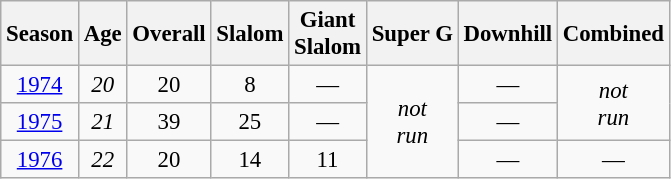<table class="wikitable" style="text-align:center; font-size:95%;">
<tr>
<th>Season</th>
<th>Age</th>
<th>Overall</th>
<th>Slalom</th>
<th>Giant<br>Slalom</th>
<th>Super G</th>
<th>Downhill</th>
<th>Combined</th>
</tr>
<tr>
<td><a href='#'>1974</a></td>
<td><em>20</em></td>
<td>20</td>
<td>8</td>
<td>—</td>
<td rowspan=3><em>not<br>run</em></td>
<td>—</td>
<td rowspan=2><em>not<br>run</em></td>
</tr>
<tr>
<td><a href='#'>1975</a></td>
<td><em>21</em></td>
<td>39</td>
<td>25</td>
<td>—</td>
<td>—</td>
</tr>
<tr>
<td><a href='#'>1976</a></td>
<td><em>22</em></td>
<td>20</td>
<td>14</td>
<td>11</td>
<td>—</td>
<td>—</td>
</tr>
</table>
